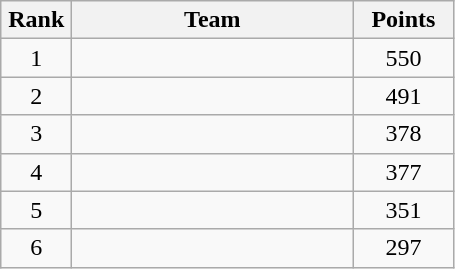<table class="wikitable" style="text-align:center;">
<tr>
<th width=40>Rank</th>
<th width=180>Team</th>
<th width=60>Points</th>
</tr>
<tr>
<td>1</td>
<td align=left></td>
<td>550</td>
</tr>
<tr>
<td>2</td>
<td align=left></td>
<td>491</td>
</tr>
<tr>
<td>3</td>
<td align=left></td>
<td>378</td>
</tr>
<tr>
<td>4</td>
<td align=left></td>
<td>377</td>
</tr>
<tr>
<td>5</td>
<td align=left></td>
<td>351</td>
</tr>
<tr>
<td>6</td>
<td align=left></td>
<td>297</td>
</tr>
</table>
